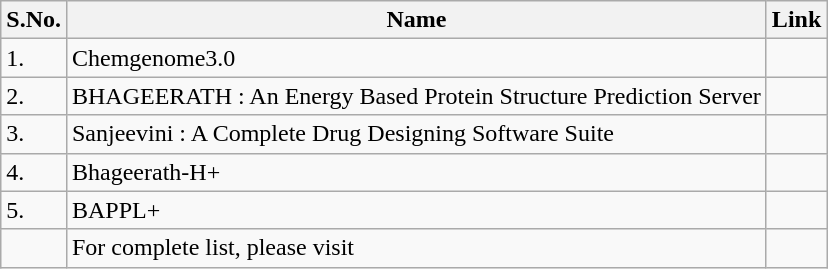<table class="wikitable sortable">
<tr>
<th>S.No.</th>
<th>Name</th>
<th>Link</th>
</tr>
<tr>
<td>1.</td>
<td>Chemgenome3.0</td>
<td></td>
</tr>
<tr>
<td>2.</td>
<td>BHAGEERATH : An Energy Based Protein Structure Prediction Server</td>
<td></td>
</tr>
<tr>
<td>3.</td>
<td>Sanjeevini : A Complete Drug Designing Software Suite</td>
<td></td>
</tr>
<tr>
<td>4.</td>
<td>Bhageerath-H+</td>
<td></td>
</tr>
<tr>
<td>5.</td>
<td>BAPPL+</td>
<td></td>
</tr>
<tr>
<td></td>
<td><span>For complete list, please visit </span></td>
<td></td>
</tr>
</table>
